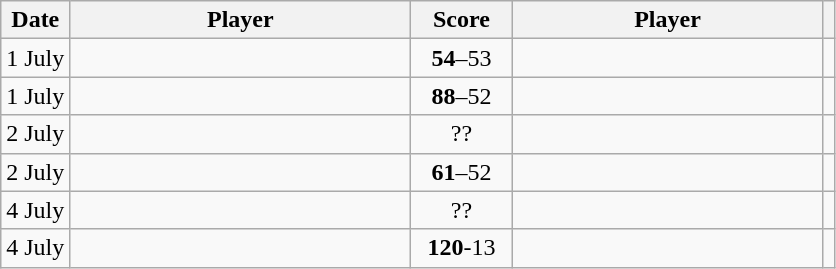<table class="wikitable " style="text-align:center;">
<tr>
<th>Date</th>
<th width=220>Player</th>
<th width=60>Score</th>
<th width=200>Player</th>
<th></th>
</tr>
<tr>
<td>1 July</td>
<td><strong></strong></td>
<td><strong>54</strong>–53</td>
<td></td>
<td></td>
</tr>
<tr>
<td>1 July</td>
<td><strong></strong></td>
<td><strong>88</strong>–52</td>
<td></td>
<td></td>
</tr>
<tr>
<td>2 July</td>
<td></td>
<td>??</td>
<td></td>
<td></td>
</tr>
<tr>
<td>2 July</td>
<td><strong></strong></td>
<td><strong>61</strong>–52</td>
<td></td>
<td></td>
</tr>
<tr>
<td>4 July</td>
<td></td>
<td>??</td>
<td></td>
<td></td>
</tr>
<tr>
<td>4 July</td>
<td><strong></strong></td>
<td><strong>120</strong>-13</td>
<td></td>
<td></td>
</tr>
</table>
